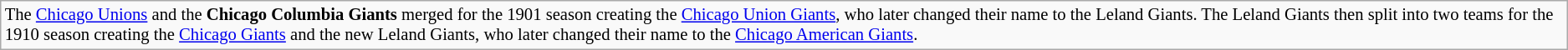<table class="wikitable" style="text-align:left; font-size: 86%;">
<tr>
<td>The <a href='#'>Chicago Unions</a> and the <strong>Chicago Columbia Giants</strong> merged for the 1901 season creating the <a href='#'>Chicago Union Giants</a>, who later changed their name to the Leland Giants.  The Leland Giants then split into two teams for the 1910 season creating the <a href='#'>Chicago Giants</a> and the new Leland Giants, who later changed their name to the <a href='#'>Chicago American Giants</a>.</td>
</tr>
</table>
